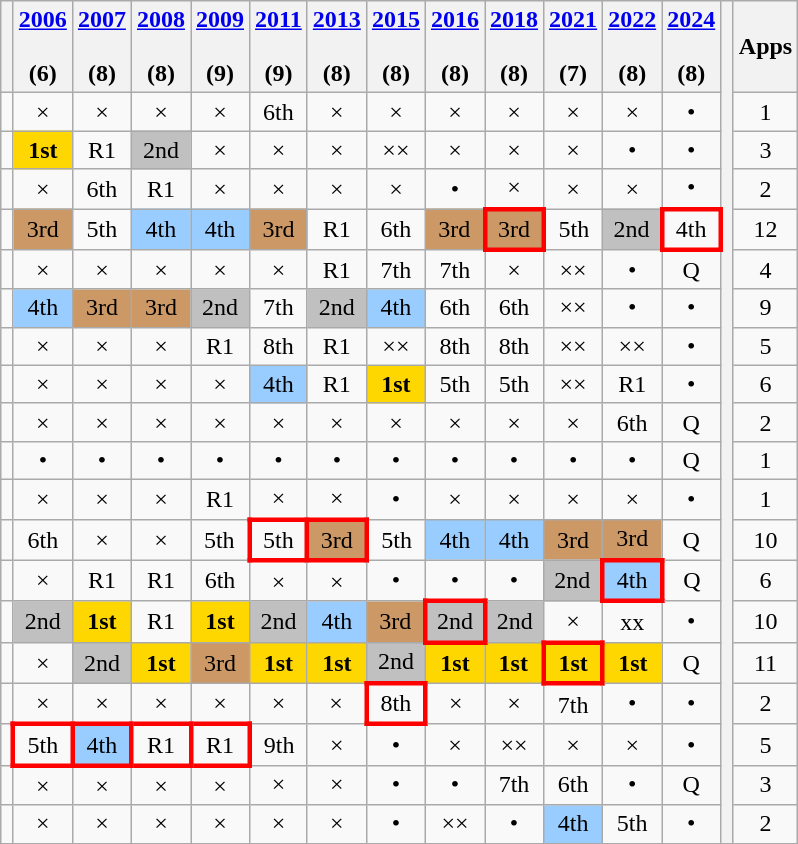<table class="wikitable" style="text-align: center">
<tr>
<th></th>
<th><a href='#'>2006</a><br> <br> (6)</th>
<th><a href='#'>2007</a><br> <br> (8)</th>
<th><a href='#'>2008</a><br> <br> (8)</th>
<th><a href='#'>2009</a><br> <br> (9)</th>
<th><a href='#'>2011</a><br> <br> (9)</th>
<th><a href='#'>2013</a><br> <br> (8)</th>
<th><a href='#'>2015</a><br> <br> (8)</th>
<th><a href='#'>2016</a><br> <br> (8)</th>
<th><a href='#'>2018</a><br> <br> (8)</th>
<th><a href='#'>2021</a><br> <br> (7)</th>
<th><a href='#'>2022</a><br> <br> (8)</th>
<th><a href='#'>2024</a><br> <br> (8)</th>
<th rowspan=20></th>
<th>Apps<br><big></big></th>
</tr>
<tr>
<td align=left></td>
<td>×</td>
<td>×</td>
<td>×</td>
<td>×</td>
<td>6th</td>
<td>×</td>
<td>×</td>
<td>×</td>
<td>×</td>
<td>×</td>
<td>×</td>
<td>•</td>
<td>1</td>
</tr>
<tr>
<td align=left></td>
<td bgcolor=gold><strong>1st</strong></td>
<td>R1</td>
<td bgcolor=silver>2nd</td>
<td>×</td>
<td>×</td>
<td>×</td>
<td>××</td>
<td>×</td>
<td>×</td>
<td>×</td>
<td>•</td>
<td>•</td>
<td>3</td>
</tr>
<tr>
<td align=left></td>
<td>×</td>
<td>6th</td>
<td>R1</td>
<td>×</td>
<td>×</td>
<td>×</td>
<td>×</td>
<td>•</td>
<td>×</td>
<td>×</td>
<td>×</td>
<td>•</td>
<td>2</td>
</tr>
<tr>
<td align=left></td>
<td bgcolor=#cc9966>3rd</td>
<td>5th</td>
<td bgcolor=#9acdff>4th</td>
<td bgcolor=#9acdff>4th</td>
<td bgcolor=#cc9966>3rd</td>
<td>R1</td>
<td>6th</td>
<td bgcolor=#cc9966>3rd</td>
<td style="border:3px solid red" bgcolor=#cc9966>3rd</td>
<td>5th</td>
<td bgcolor=silver>2nd</td>
<td style="border:3px solid red">4th</td>
<td>12</td>
</tr>
<tr>
<td align=left></td>
<td>×</td>
<td>×</td>
<td>×</td>
<td>×</td>
<td>×</td>
<td>R1</td>
<td>7th</td>
<td>7th</td>
<td>×</td>
<td>××</td>
<td>•</td>
<td>Q</td>
<td>4</td>
</tr>
<tr>
<td align=left></td>
<td bgcolor=#9acdff>4th</td>
<td bgcolor=#cc9966>3rd</td>
<td bgcolor=#cc9966>3rd</td>
<td bgcolor=silver>2nd</td>
<td>7th</td>
<td bgcolor=silver>2nd</td>
<td bgcolor=#9acdff>4th</td>
<td>6th</td>
<td>6th</td>
<td>××</td>
<td>•</td>
<td>•</td>
<td>9</td>
</tr>
<tr>
<td align=left></td>
<td>×</td>
<td>×</td>
<td>×</td>
<td>R1</td>
<td>8th</td>
<td>R1</td>
<td>××</td>
<td>8th</td>
<td>8th</td>
<td>××</td>
<td>××</td>
<td>•</td>
<td>5</td>
</tr>
<tr>
<td align=left></td>
<td>×</td>
<td>×</td>
<td>×</td>
<td>×</td>
<td bgcolor=#9acdff>4th</td>
<td>R1</td>
<td bgcolor=gold><strong>1st</strong></td>
<td>5th</td>
<td>5th</td>
<td>××</td>
<td>R1</td>
<td>•</td>
<td>6</td>
</tr>
<tr>
<td align=left></td>
<td>×</td>
<td>×</td>
<td>×</td>
<td>×</td>
<td>×</td>
<td>×</td>
<td>×</td>
<td>×</td>
<td>×</td>
<td>×</td>
<td>6th</td>
<td>Q</td>
<td>2</td>
</tr>
<tr>
<td align=left></td>
<td>•</td>
<td>•</td>
<td>•</td>
<td>•</td>
<td>•</td>
<td>•</td>
<td>•</td>
<td>•</td>
<td>•</td>
<td>•</td>
<td>•</td>
<td>Q</td>
<td>1</td>
</tr>
<tr>
<td align=left></td>
<td>×</td>
<td>×</td>
<td>×</td>
<td>R1</td>
<td>×</td>
<td>×</td>
<td>•</td>
<td>×</td>
<td>×</td>
<td>×</td>
<td>×</td>
<td>•</td>
<td>1</td>
</tr>
<tr>
<td align=left></td>
<td>6th</td>
<td>×</td>
<td>×</td>
<td>5th</td>
<td style="border:3px solid red">5th</td>
<td bgcolor=#cc9966 style="border:3px solid red">3rd</td>
<td>5th</td>
<td bgcolor=#9acdff>4th</td>
<td bgcolor=#9acdff>4th</td>
<td bgcolor=#cc9966>3rd</td>
<td bgcolor=#cc9966>3rd</td>
<td>Q</td>
<td>10</td>
</tr>
<tr>
<td align=left></td>
<td>×</td>
<td>R1</td>
<td>R1</td>
<td>6th</td>
<td>×</td>
<td>×</td>
<td>•</td>
<td>•</td>
<td>•</td>
<td bgcolor=silver>2nd</td>
<td style="border:3px solid red" bgcolor=#9acdff>4th</td>
<td>Q</td>
<td>6</td>
</tr>
<tr>
<td align=left></td>
<td bgcolor=silver>2nd</td>
<td bgcolor=gold><strong>1st</strong></td>
<td>R1</td>
<td bgcolor=gold><strong>1st</strong></td>
<td bgcolor=silver>2nd</td>
<td bgcolor=#9acdff>4th</td>
<td bgcolor=#cc9966>3rd</td>
<td style="border:3px solid red" bgcolor=silver>2nd</td>
<td bgcolor=silver>2nd</td>
<td>×</td>
<td>xx</td>
<td>•</td>
<td>10</td>
</tr>
<tr>
<td align=left></td>
<td>×</td>
<td bgcolor=silver>2nd</td>
<td bgcolor=gold><strong>1st</strong></td>
<td bgcolor=#cc9966>3rd</td>
<td bgcolor=gold><strong>1st</strong></td>
<td bgcolor=gold><strong>1st</strong></td>
<td bgcolor=silver>2nd</td>
<td bgcolor=gold><strong>1st</strong></td>
<td bgcolor=gold><strong>1st</strong></td>
<td style="border:3px solid red" bgcolor=gold><strong>1st</strong></td>
<td bgcolor=gold><strong>1st</strong></td>
<td>Q</td>
<td>11</td>
</tr>
<tr>
<td align=left></td>
<td>×</td>
<td>×</td>
<td>×</td>
<td>×</td>
<td>×</td>
<td>×</td>
<td style="border:3px solid red">8th</td>
<td>×</td>
<td>×</td>
<td>7th</td>
<td>•</td>
<td>•</td>
<td>2</td>
</tr>
<tr>
<td align=left></td>
<td style="border:3px solid red">5th</td>
<td bgcolor=#9acdff style="border:3px solid red">4th</td>
<td style="border:3px solid red">R1</td>
<td style="border:3px solid red">R1</td>
<td>9th</td>
<td>×</td>
<td>•</td>
<td>×</td>
<td>××</td>
<td>×</td>
<td>×</td>
<td>•</td>
<td>5</td>
</tr>
<tr>
<td align=left></td>
<td>×</td>
<td>×</td>
<td>×</td>
<td>×</td>
<td>×</td>
<td>×</td>
<td>•</td>
<td>•</td>
<td>7th</td>
<td>6th</td>
<td>•</td>
<td>Q</td>
<td>3</td>
</tr>
<tr>
<td align=left></td>
<td>×</td>
<td>×</td>
<td>×</td>
<td>×</td>
<td>×</td>
<td>×</td>
<td>•</td>
<td>××</td>
<td>•</td>
<td bgcolor=#9acdff>4th</td>
<td>5th</td>
<td>•</td>
<td>2</td>
</tr>
</table>
